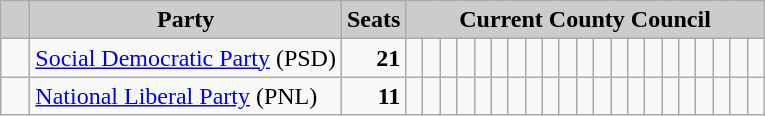<table class="wikitable">
<tr>
<th style="background:#ccc">   </th>
<th style="background:#ccc">Party</th>
<th style="background:#ccc">Seats</th>
<th style="background:#ccc" colspan="21">Current County Council</th>
</tr>
<tr>
<td>  </td>
<td><a href='#'>Social Democratic Party</a> (PSD)</td>
<td style="text-align: right"><strong>21</strong></td>
<td>  </td>
<td>  </td>
<td>  </td>
<td>  </td>
<td>  </td>
<td>  </td>
<td>  </td>
<td>  </td>
<td>  </td>
<td>  </td>
<td>  </td>
<td>  </td>
<td>  </td>
<td>  </td>
<td>  </td>
<td>  </td>
<td>  </td>
<td>  </td>
<td>  </td>
<td>  </td>
<td>  </td>
</tr>
<tr>
<td>  </td>
<td><a href='#'>National Liberal Party</a> (PNL)</td>
<td style="text-align: right"><strong>11</strong></td>
<td>  </td>
<td>  </td>
<td>  </td>
<td>  </td>
<td>  </td>
<td>  </td>
<td>  </td>
<td>  </td>
<td>  </td>
<td>  </td>
<td>  </td>
<td> </td>
<td> </td>
<td> </td>
<td> </td>
<td> </td>
<td> </td>
<td> </td>
<td> </td>
<td> </td>
<td> </td>
</tr>
</table>
